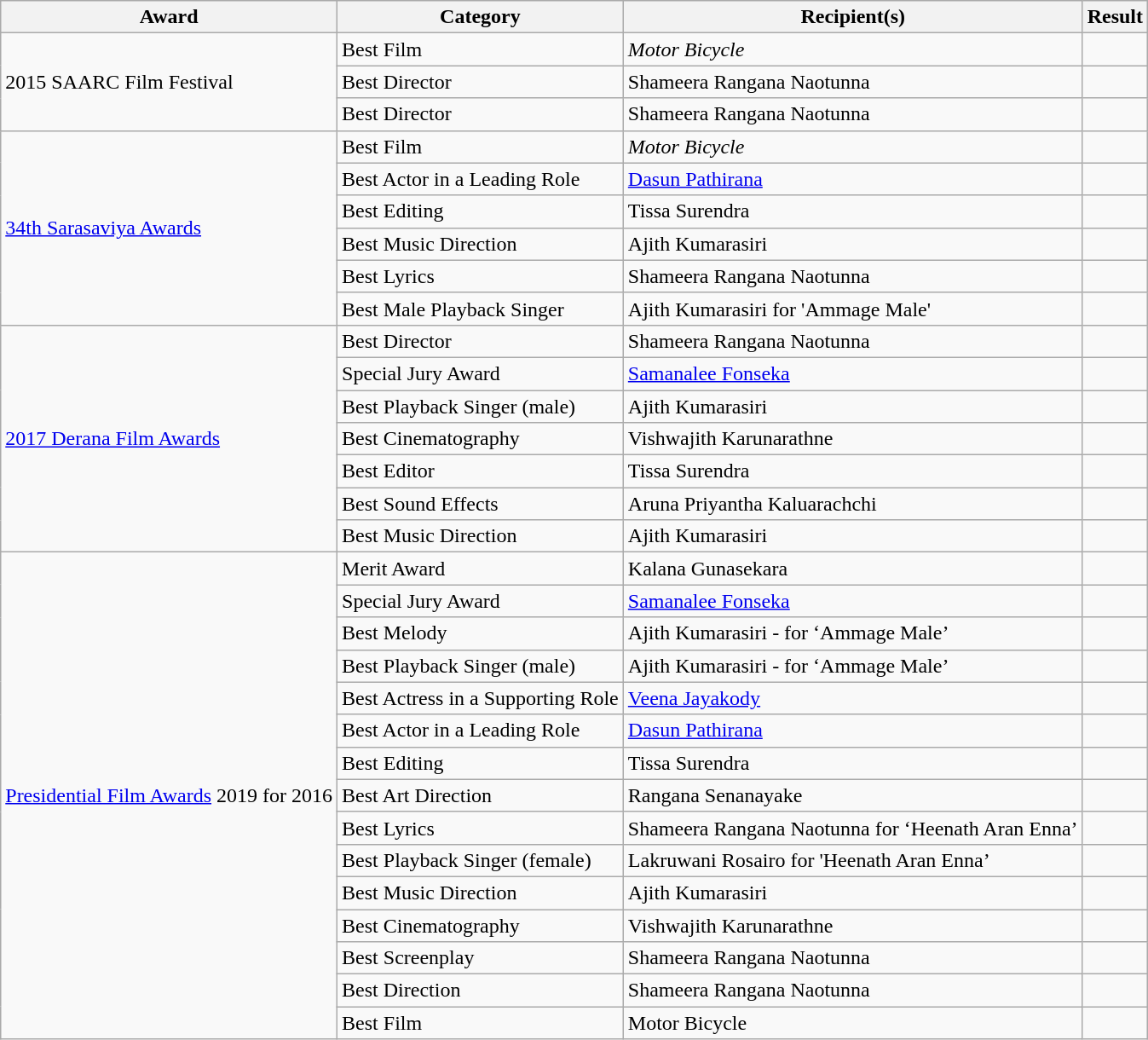<table class="wikitable">
<tr>
<th>Award</th>
<th>Category</th>
<th>Recipient(s)</th>
<th>Result</th>
</tr>
<tr>
<td rowspan=3>2015 SAARC Film Festival</td>
<td>Best Film</td>
<td><em>Motor Bicycle</em></td>
<td></td>
</tr>
<tr>
<td>Best Director</td>
<td>Shameera Rangana Naotunna</td>
<td></td>
</tr>
<tr>
<td>Best Director</td>
<td>Shameera Rangana Naotunna</td>
<td></td>
</tr>
<tr>
<td rowspan=6><a href='#'>34th Sarasaviya Awards</a></td>
<td>Best Film</td>
<td><em>Motor Bicycle</em></td>
<td></td>
</tr>
<tr>
<td>Best Actor in a Leading Role</td>
<td><a href='#'>Dasun Pathirana</a></td>
<td></td>
</tr>
<tr>
<td>Best Editing</td>
<td>Tissa Surendra</td>
<td></td>
</tr>
<tr>
<td>Best Music Direction</td>
<td>Ajith Kumarasiri</td>
<td></td>
</tr>
<tr>
<td>Best Lyrics</td>
<td>Shameera Rangana Naotunna</td>
<td></td>
</tr>
<tr>
<td>Best Male Playback Singer</td>
<td>Ajith Kumarasiri for 'Ammage Male'</td>
<td></td>
</tr>
<tr>
<td rowspan=7><a href='#'>2017 Derana Film Awards</a></td>
<td>Best Director</td>
<td>Shameera Rangana Naotunna</td>
<td></td>
</tr>
<tr>
<td>Special Jury Award</td>
<td><a href='#'>Samanalee Fonseka</a></td>
<td></td>
</tr>
<tr>
<td>Best Playback Singer (male)</td>
<td>Ajith Kumarasiri</td>
<td></td>
</tr>
<tr>
<td>Best Cinematography</td>
<td>Vishwajith Karunarathne</td>
<td></td>
</tr>
<tr>
<td>Best Editor</td>
<td>Tissa Surendra</td>
<td></td>
</tr>
<tr>
<td>Best Sound Effects</td>
<td>Aruna Priyantha Kaluarachchi</td>
<td></td>
</tr>
<tr>
<td>Best Music Direction</td>
<td>Ajith Kumarasiri</td>
<td></td>
</tr>
<tr>
<td rowspan=15><a href='#'>Presidential Film Awards</a> 2019 for 2016</td>
<td>Merit Award</td>
<td>Kalana Gunasekara</td>
<td></td>
</tr>
<tr>
<td>Special Jury Award</td>
<td><a href='#'>Samanalee Fonseka</a></td>
<td></td>
</tr>
<tr>
<td>Best Melody</td>
<td>Ajith Kumarasiri - for ‘Ammage Male’</td>
<td></td>
</tr>
<tr>
<td>Best Playback Singer (male)</td>
<td>Ajith Kumarasiri - for ‘Ammage Male’</td>
<td></td>
</tr>
<tr>
<td>Best Actress in a Supporting Role</td>
<td><a href='#'>Veena Jayakody</a></td>
<td></td>
</tr>
<tr>
<td>Best Actor in a Leading Role</td>
<td><a href='#'>Dasun Pathirana</a></td>
<td></td>
</tr>
<tr>
<td>Best Editing</td>
<td>Tissa Surendra</td>
<td></td>
</tr>
<tr>
<td>Best Art Direction</td>
<td>Rangana Senanayake</td>
<td></td>
</tr>
<tr>
<td>Best Lyrics</td>
<td>Shameera Rangana Naotunna for ‘Heenath Aran Enna’</td>
<td></td>
</tr>
<tr>
<td>Best Playback Singer (female)</td>
<td>Lakruwani Rosairo for 'Heenath Aran Enna’</td>
<td></td>
</tr>
<tr>
<td>Best Music Direction</td>
<td>Ajith Kumarasiri</td>
<td></td>
</tr>
<tr>
<td>Best Cinematography</td>
<td>Vishwajith Karunarathne</td>
<td></td>
</tr>
<tr>
<td>Best Screenplay</td>
<td>Shameera Rangana Naotunna</td>
<td></td>
</tr>
<tr>
<td>Best Direction</td>
<td>Shameera Rangana Naotunna</td>
<td></td>
</tr>
<tr>
<td>Best Film</td>
<td>Motor Bicycle</td>
<td></td>
</tr>
</table>
